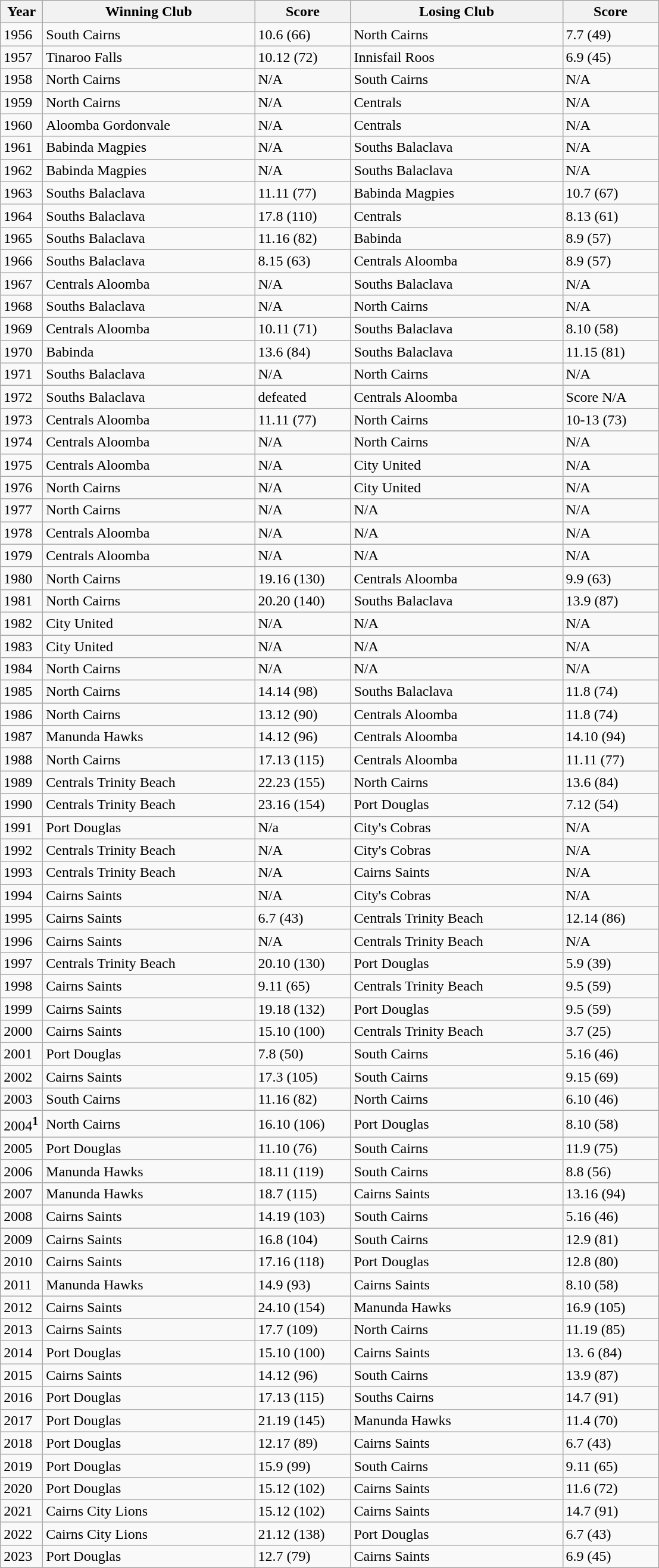<table class = "wikitable">
<tr>
<th style="width:40px;">Year</th>
<th style="width:230px;">Winning Club</th>
<th style="width:100px;">Score</th>
<th style="width:230px;">Losing Club</th>
<th style="width:100px;">Score</th>
</tr>
<tr>
<td>1956</td>
<td>South Cairns</td>
<td>10.6 (66)</td>
<td>North Cairns</td>
<td>7.7 (49)</td>
</tr>
<tr>
<td>1957</td>
<td>Tinaroo Falls</td>
<td>10.12 (72)</td>
<td>Innisfail Roos</td>
<td>6.9 (45)</td>
</tr>
<tr>
<td>1958</td>
<td>North Cairns</td>
<td>N/A</td>
<td>South Cairns</td>
<td>N/A</td>
</tr>
<tr>
<td>1959</td>
<td>North Cairns</td>
<td>N/A</td>
<td>Centrals</td>
<td>N/A</td>
</tr>
<tr>
<td>1960</td>
<td>Aloomba Gordonvale</td>
<td>N/A</td>
<td>Centrals</td>
<td>N/A</td>
</tr>
<tr>
<td>1961</td>
<td>Babinda Magpies</td>
<td>N/A</td>
<td>Souths Balaclava</td>
<td>N/A</td>
</tr>
<tr>
<td>1962</td>
<td>Babinda Magpies</td>
<td>N/A</td>
<td>Souths Balaclava</td>
<td>N/A</td>
</tr>
<tr>
<td>1963</td>
<td>Souths Balaclava</td>
<td>11.11 (77)</td>
<td>Babinda Magpies</td>
<td>10.7 (67)</td>
</tr>
<tr>
<td>1964</td>
<td>Souths Balaclava</td>
<td>17.8 (110)</td>
<td>Centrals</td>
<td>8.13 (61)</td>
</tr>
<tr>
<td>1965</td>
<td>Souths Balaclava</td>
<td>11.16 (82)</td>
<td>Babinda</td>
<td>8.9 (57)</td>
</tr>
<tr>
<td>1966</td>
<td>Souths Balaclava</td>
<td>8.15 (63)</td>
<td>Centrals Aloomba</td>
<td>8.9 (57)</td>
</tr>
<tr>
<td>1967</td>
<td>Centrals Aloomba</td>
<td>N/A</td>
<td>Souths Balaclava</td>
<td>N/A</td>
</tr>
<tr>
<td>1968</td>
<td>Souths Balaclava</td>
<td>N/A</td>
<td>North Cairns</td>
<td>N/A</td>
</tr>
<tr>
<td>1969</td>
<td>Centrals Aloomba</td>
<td>10.11 (71)</td>
<td>Souths Balaclava</td>
<td>8.10 (58)</td>
</tr>
<tr>
<td>1970</td>
<td>Babinda</td>
<td>13.6 (84)</td>
<td>Souths Balaclava</td>
<td>11.15 (81)</td>
</tr>
<tr>
<td>1971</td>
<td>Souths Balaclava</td>
<td>N/A</td>
<td>North Cairns</td>
<td>N/A</td>
</tr>
<tr>
<td>1972</td>
<td>Souths Balaclava</td>
<td>defeated</td>
<td>Centrals Aloomba</td>
<td>Score N/A</td>
</tr>
<tr>
<td>1973</td>
<td>Centrals Aloomba</td>
<td>11.11 (77)</td>
<td>North Cairns</td>
<td>10-13 (73)</td>
</tr>
<tr>
<td>1974</td>
<td>Centrals Aloomba</td>
<td>N/A</td>
<td>North Cairns</td>
<td>N/A</td>
</tr>
<tr>
<td>1975</td>
<td>Centrals Aloomba</td>
<td>N/A</td>
<td>City United</td>
<td>N/A</td>
</tr>
<tr>
<td>1976</td>
<td>North Cairns</td>
<td>N/A</td>
<td>City United</td>
<td>N/A</td>
</tr>
<tr>
<td>1977</td>
<td>North Cairns</td>
<td>N/A</td>
<td>N/A</td>
<td>N/A</td>
</tr>
<tr>
<td>1978</td>
<td>Centrals Aloomba</td>
<td>N/A</td>
<td>N/A</td>
<td>N/A</td>
</tr>
<tr>
<td>1979</td>
<td>Centrals Aloomba</td>
<td>N/A</td>
<td>N/A</td>
<td>N/A</td>
</tr>
<tr>
<td>1980</td>
<td>North Cairns</td>
<td>19.16 (130)</td>
<td>Centrals Aloomba</td>
<td>9.9 (63)</td>
</tr>
<tr>
<td>1981</td>
<td>North Cairns</td>
<td>20.20 (140)</td>
<td>Souths Balaclava</td>
<td>13.9 (87)</td>
</tr>
<tr>
<td>1982</td>
<td>City United</td>
<td>N/A</td>
<td>N/A</td>
<td>N/A</td>
</tr>
<tr>
<td>1983</td>
<td>City United</td>
<td>N/A</td>
<td>N/A</td>
<td>N/A</td>
</tr>
<tr>
<td>1984</td>
<td>North Cairns</td>
<td>N/A</td>
<td>N/A</td>
<td>N/A</td>
</tr>
<tr>
<td>1985</td>
<td>North Cairns</td>
<td>14.14 (98)</td>
<td>Souths Balaclava</td>
<td>11.8 (74)</td>
</tr>
<tr>
<td>1986</td>
<td>North Cairns</td>
<td>13.12 (90)</td>
<td>Centrals Aloomba</td>
<td>11.8 (74)</td>
</tr>
<tr>
<td>1987</td>
<td>Manunda Hawks</td>
<td>14.12 (96)</td>
<td>Centrals Aloomba</td>
<td>14.10 (94)</td>
</tr>
<tr>
<td>1988</td>
<td>North Cairns</td>
<td>17.13 (115)</td>
<td>Centrals Aloomba</td>
<td>11.11 (77)</td>
</tr>
<tr>
<td>1989</td>
<td>Centrals Trinity Beach</td>
<td>22.23 (155)</td>
<td>North Cairns</td>
<td>13.6 (84)</td>
</tr>
<tr>
<td>1990</td>
<td>Centrals Trinity Beach</td>
<td>23.16 (154)</td>
<td>Port Douglas</td>
<td>7.12 (54)</td>
</tr>
<tr>
<td>1991</td>
<td>Port Douglas</td>
<td>N/a</td>
<td>City's Cobras</td>
<td>N/A</td>
</tr>
<tr>
<td>1992</td>
<td>Centrals Trinity Beach</td>
<td>N/A</td>
<td>City's Cobras</td>
<td>N/A</td>
</tr>
<tr>
<td>1993</td>
<td>Centrals Trinity Beach</td>
<td>N/A</td>
<td>Cairns Saints</td>
<td>N/A</td>
</tr>
<tr>
<td>1994</td>
<td>Cairns Saints</td>
<td>N/A</td>
<td>City's Cobras</td>
<td>N/A</td>
</tr>
<tr>
<td>1995</td>
<td>Cairns Saints</td>
<td>6.7 (43)</td>
<td>Centrals Trinity Beach</td>
<td>12.14 (86)</td>
</tr>
<tr>
<td>1996</td>
<td>Cairns Saints</td>
<td>N/A</td>
<td>Centrals Trinity Beach</td>
<td>N/A</td>
</tr>
<tr>
<td>1997</td>
<td>Centrals Trinity Beach</td>
<td>20.10 (130)</td>
<td>Port Douglas</td>
<td>5.9 (39)</td>
</tr>
<tr>
<td>1998</td>
<td>Cairns Saints</td>
<td>9.11 (65)</td>
<td>Centrals Trinity Beach</td>
<td>9.5 (59)</td>
</tr>
<tr>
<td>1999</td>
<td>Cairns Saints</td>
<td>19.18 (132)</td>
<td>Port Douglas</td>
<td>9.5 (59)</td>
</tr>
<tr>
<td>2000</td>
<td>Cairns Saints</td>
<td>15.10 (100)</td>
<td>Centrals Trinity Beach</td>
<td>3.7 (25)</td>
</tr>
<tr>
<td>2001</td>
<td>Port Douglas</td>
<td>7.8 (50)</td>
<td>South Cairns</td>
<td>5.16 (46)</td>
</tr>
<tr>
<td>2002</td>
<td>Cairns Saints</td>
<td>17.3 (105)</td>
<td>South Cairns</td>
<td>9.15 (69)</td>
</tr>
<tr>
<td>2003</td>
<td>South Cairns</td>
<td>11.16 (82)</td>
<td>North Cairns</td>
<td>6.10 (46)</td>
</tr>
<tr>
<td>2004<sup><strong>1</strong></sup></td>
<td>North Cairns</td>
<td>16.10 (106)</td>
<td>Port Douglas</td>
<td>8.10 (58)</td>
</tr>
<tr>
<td>2005</td>
<td>Port Douglas</td>
<td>11.10 (76)</td>
<td>South Cairns</td>
<td>11.9 (75)</td>
</tr>
<tr>
<td>2006</td>
<td>Manunda Hawks</td>
<td>18.11 (119)</td>
<td>South Cairns</td>
<td>8.8 (56)</td>
</tr>
<tr>
<td>2007</td>
<td>Manunda Hawks</td>
<td>18.7 (115)</td>
<td>Cairns Saints</td>
<td>13.16 (94)</td>
</tr>
<tr>
<td>2008</td>
<td>Cairns Saints</td>
<td>14.19 (103)</td>
<td>South Cairns</td>
<td>5.16 (46)</td>
</tr>
<tr>
<td>2009</td>
<td>Cairns Saints</td>
<td>16.8 (104)</td>
<td>South Cairns</td>
<td>12.9 (81)</td>
</tr>
<tr>
<td>2010</td>
<td>Cairns Saints</td>
<td>17.16 (118)</td>
<td>Port Douglas</td>
<td>12.8 (80)</td>
</tr>
<tr>
<td>2011</td>
<td>Manunda Hawks</td>
<td>14.9 (93)</td>
<td>Cairns Saints</td>
<td>8.10 (58)</td>
</tr>
<tr>
<td>2012</td>
<td>Cairns Saints</td>
<td>24.10 (154)</td>
<td>Manunda Hawks</td>
<td>16.9 (105)</td>
</tr>
<tr>
<td>2013</td>
<td>Cairns Saints</td>
<td>17.7 (109)</td>
<td>North Cairns</td>
<td>11.19 (85)</td>
</tr>
<tr>
<td>2014</td>
<td>Port Douglas</td>
<td>15.10 (100)</td>
<td>Cairns Saints</td>
<td>13. 6 (84)</td>
</tr>
<tr>
<td>2015</td>
<td>Cairns Saints</td>
<td>14.12 (96)</td>
<td>South Cairns</td>
<td>13.9 (87)</td>
</tr>
<tr>
<td>2016</td>
<td>Port Douglas</td>
<td>17.13 (115)</td>
<td>Souths Cairns</td>
<td>14.7 (91)</td>
</tr>
<tr>
<td>2017</td>
<td>Port Douglas</td>
<td>21.19 (145)</td>
<td>Manunda Hawks</td>
<td>11.4 (70)</td>
</tr>
<tr>
<td>2018</td>
<td>Port Douglas</td>
<td>12.17 (89)</td>
<td>Cairns Saints</td>
<td>6.7 (43)</td>
</tr>
<tr>
<td>2019</td>
<td>Port Douglas</td>
<td>15.9 (99)</td>
<td>South Cairns</td>
<td>9.11 (65)</td>
</tr>
<tr>
<td>2020</td>
<td>Port Douglas</td>
<td>15.12 (102)</td>
<td>Cairns Saints</td>
<td>11.6 (72)</td>
</tr>
<tr>
<td>2021</td>
<td>Cairns City Lions</td>
<td>15.12 (102)</td>
<td>Cairns Saints</td>
<td>14.7 (91)</td>
</tr>
<tr>
<td>2022</td>
<td>Cairns City Lions</td>
<td>21.12 (138)</td>
<td>Port Douglas</td>
<td>6.7 (43)</td>
</tr>
<tr>
<td>2023</td>
<td>Port Douglas</td>
<td>12.7 (79)</td>
<td>Cairns Saints</td>
<td>6.9 (45)</td>
</tr>
</table>
